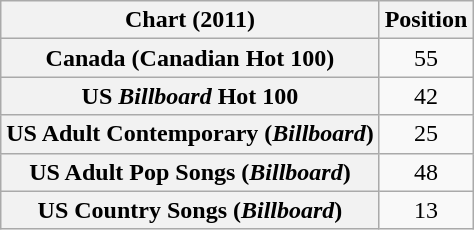<table class="wikitable plainrowheaders sortable" style="text-align:center">
<tr>
<th scope="col">Chart (2011)</th>
<th scope="col">Position</th>
</tr>
<tr>
<th scope="row">Canada (Canadian Hot 100)</th>
<td>55</td>
</tr>
<tr>
<th scope="row">US <em>Billboard</em> Hot 100</th>
<td>42</td>
</tr>
<tr>
<th scope="row">US Adult Contemporary (<em>Billboard</em>)</th>
<td>25</td>
</tr>
<tr>
<th scope="row">US Adult Pop Songs (<em>Billboard</em>)</th>
<td>48</td>
</tr>
<tr>
<th scope="row">US Country Songs (<em>Billboard</em>)</th>
<td>13</td>
</tr>
</table>
